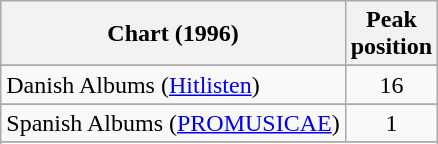<table class="wikitable sortable" border="1">
<tr>
<th align="left">Chart (1996)</th>
<th align="left">Peak<br>position</th>
</tr>
<tr>
</tr>
<tr>
</tr>
<tr>
<td>Danish Albums (<a href='#'>Hitlisten</a>)</td>
<td style="text-align:center;">16</td>
</tr>
<tr>
</tr>
<tr>
</tr>
<tr>
</tr>
<tr>
</tr>
<tr>
</tr>
<tr>
</tr>
<tr>
<td>Spanish Albums (<a href='#'>PROMUSICAE</a>)</td>
<td align="center">1</td>
</tr>
<tr>
</tr>
<tr>
</tr>
<tr>
</tr>
</table>
